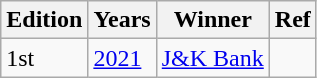<table class="wikitable plainrowheaders">
<tr>
<th>Edition</th>
<th>Years</th>
<th>Winner</th>
<th>Ref</th>
</tr>
<tr>
<td>1st</td>
<td><a href='#'>2021</a></td>
<td><a href='#'>J&K Bank</a></td>
<td></td>
</tr>
</table>
